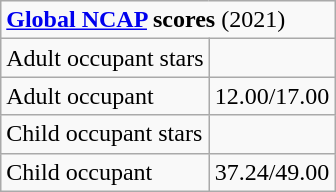<table class="wikitable">
<tr>
<td colspan="2"><strong><a href='#'>Global NCAP</a> scores</strong> (2021)</td>
</tr>
<tr>
<td>Adult occupant stars</td>
<td></td>
</tr>
<tr>
<td>Adult occupant</td>
<td>12.00/17.00</td>
</tr>
<tr>
<td>Child occupant stars</td>
<td></td>
</tr>
<tr>
<td>Child occupant</td>
<td>37.24/49.00</td>
</tr>
</table>
